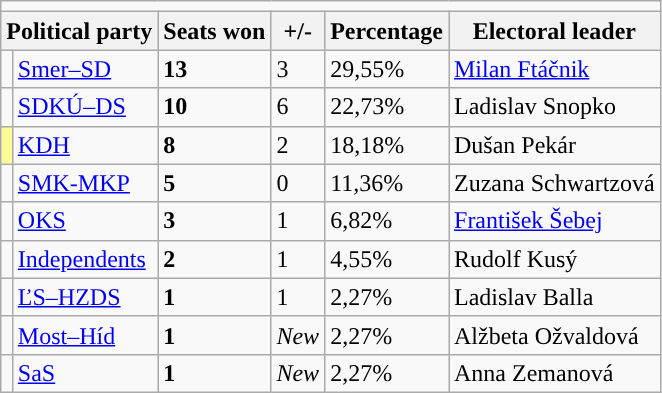<table class="wikitable" style="text-align: left;">
<tr>
<td colspan="6"></td>
</tr>
<tr>
<th colspan="2">Political party</th>
<th>Seats won</th>
<th>+/-</th>
<th>Percentage</th>
<th>Electoral leader</th>
</tr>
<tr>
<td style="background:"></td>
<td><a href='#'>Smer–SD</a></td>
<td><strong>13</strong></td>
<td> 3</td>
<td>29,55%</td>
<td><a href='#'>Milan Ftáčnik</a></td>
</tr>
<tr>
<td style="background:"></td>
<td><a href='#'>SDKÚ–DS</a></td>
<td><strong>10</strong></td>
<td> 6</td>
<td>22,73%</td>
<td>Ladislav Snopko</td>
</tr>
<tr>
<td style="background:#fdfd96"></td>
<td><a href='#'>KDH</a></td>
<td><strong>8</strong></td>
<td> 2</td>
<td>18,18%</td>
<td>Dušan Pekár</td>
</tr>
<tr>
<td style="background:"></td>
<td><a href='#'>SMK-MKP</a></td>
<td><strong>5</strong></td>
<td> 0</td>
<td>11,36%</td>
<td>Zuzana Schwartzová</td>
</tr>
<tr>
<td style="background:"></td>
<td><a href='#'>OKS</a></td>
<td><strong>3</strong></td>
<td> 1</td>
<td>6,82%</td>
<td><a href='#'>František Šebej</a></td>
</tr>
<tr>
<td style="background:"></td>
<td><a href='#'>Independents</a></td>
<td><strong>2</strong></td>
<td> 1</td>
<td>4,55%</td>
<td>Rudolf Kusý</td>
</tr>
<tr>
<td style="background:"></td>
<td><a href='#'>ĽS–HZDS</a></td>
<td><strong>1</strong></td>
<td> 1</td>
<td>2,27%</td>
<td>Ladislav Balla</td>
</tr>
<tr>
<td style="background:"></td>
<td><a href='#'>Most–Híd</a></td>
<td><strong>1</strong></td>
<td><em>New</em></td>
<td>2,27%</td>
<td>Alžbeta Ožvaldová</td>
</tr>
<tr>
<td style="background:"></td>
<td><a href='#'>SaS</a></td>
<td><strong>1</strong></td>
<td><em>New</em></td>
<td>2,27%</td>
<td>Anna Zemanová</td>
</tr>
</table>
